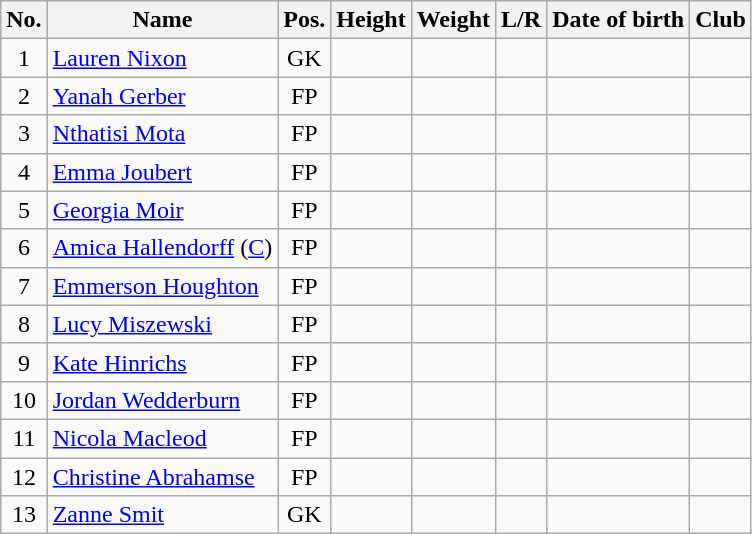<table class="wikitable sortable" style="text-align:center">
<tr>
<th>No.</th>
<th>Name</th>
<th>Pos.</th>
<th>Height</th>
<th>Weight</th>
<th>L/R</th>
<th>Date of birth</th>
<th>Club</th>
</tr>
<tr>
<td style="text-align:center;">1</td>
<td style="text-align:left;"><a href='#'>Lauren Nixon</a></td>
<td style="text-align:center;">GK</td>
<td></td>
<td></td>
<td></td>
<td style="text-align:left;"></td>
<td></td>
</tr>
<tr>
<td style="text-align:center;">2</td>
<td style="text-align:left;"><a href='#'>Yanah Gerber</a></td>
<td style="text-align:center;">FP</td>
<td></td>
<td></td>
<td></td>
<td style="text-align:left;"></td>
<td></td>
</tr>
<tr>
<td style="text-align:center;">3</td>
<td style="text-align:left;"><a href='#'>Nthatisi Mota</a></td>
<td style="text-align:center;">FP</td>
<td></td>
<td></td>
<td></td>
<td style="text-align:left;"></td>
<td></td>
</tr>
<tr>
<td style="text-align:center;">4</td>
<td style="text-align:left;"><a href='#'>Emma Joubert</a></td>
<td style="text-align:center;">FP</td>
<td></td>
<td></td>
<td></td>
<td style="text-align:left;"></td>
<td></td>
</tr>
<tr>
<td style="text-align:center;">5</td>
<td style="text-align:left;"><a href='#'>Georgia Moir</a></td>
<td style="text-align:center;">FP</td>
<td></td>
<td></td>
<td></td>
<td style="text-align:left;"></td>
<td></td>
</tr>
<tr>
<td style="text-align:center;">6</td>
<td style="text-align:left;"><a href='#'>Amica Hallendorff</a> (<a href='#'>C</a>)</td>
<td style="text-align:center;">FP</td>
<td></td>
<td></td>
<td></td>
<td style="text-align:left;"></td>
<td></td>
</tr>
<tr>
<td style="text-align:center;">7</td>
<td style="text-align:left;"><a href='#'>Emmerson Houghton</a></td>
<td style="text-align:center;">FP</td>
<td></td>
<td></td>
<td></td>
<td style="text-align:left;"></td>
<td></td>
</tr>
<tr>
<td style="text-align:center;">8</td>
<td style="text-align:left;"><a href='#'>Lucy Miszewski</a></td>
<td style="text-align:center;">FP</td>
<td></td>
<td></td>
<td></td>
<td style="text-align:left;"></td>
<td></td>
</tr>
<tr>
<td style="text-align:center;">9</td>
<td style="text-align:left;"><a href='#'>Kate Hinrichs</a></td>
<td style="text-align:center;">FP</td>
<td></td>
<td></td>
<td></td>
<td style="text-align:left;"></td>
<td></td>
</tr>
<tr>
<td style="text-align:center;">10</td>
<td style="text-align:left;"><a href='#'>Jordan Wedderburn</a></td>
<td style="text-align:center;">FP</td>
<td></td>
<td></td>
<td></td>
<td style="text-align:left;"></td>
<td></td>
</tr>
<tr>
<td style="text-align:center;">11</td>
<td style="text-align:left;"><a href='#'>Nicola Macleod</a></td>
<td style="text-align:center;">FP</td>
<td></td>
<td></td>
<td></td>
<td style="text-align:left;"></td>
<td></td>
</tr>
<tr>
<td style="text-align:center;">12</td>
<td style="text-align:left;"><a href='#'>Christine Abrahamse</a></td>
<td style="text-align:center;">FP</td>
<td></td>
<td></td>
<td></td>
<td style="text-align:left;"></td>
<td></td>
</tr>
<tr>
<td style="text-align:center;">13</td>
<td style="text-align:left;"><a href='#'>Zanne Smit</a></td>
<td style="text-align:center;">GK</td>
<td></td>
<td></td>
<td></td>
<td style="text-align:left;"></td>
<td></td>
</tr>
</table>
